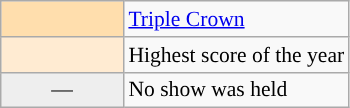<table class="wikitable" style="font-size:90%;">
<tr>
<td width="75px" style="font-weight: bold; background: navajowhite;"></td>
<td><a href='#'>Triple Crown</a></td>
</tr>
<tr>
<td width="75px" style="background: #ffebd2;"></td>
<td>Highest score of the year</td>
</tr>
<tr>
<td width="75px" style="background:#eee;" align="center">—</td>
<td>No show was held</td>
</tr>
</table>
